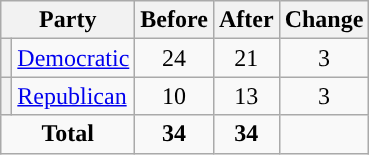<table class="wikitable" style="text-align:center;">
<tr>
<th colspan="2">Party</th>
<th>Before</th>
<th>After</th>
<th>Change</th>
</tr>
<tr>
<th style="background-color:"></th>
<td style="text-align:left;"><a href='#'>Democratic</a></td>
<td>24</td>
<td>21</td>
<td> 3</td>
</tr>
<tr>
<th style="background-color:"></th>
<td style="text-align:left;"><a href='#'>Republican</a></td>
<td>10</td>
<td>13</td>
<td> 3</td>
</tr>
<tr>
<td colspan="2"><strong>Total</strong></td>
<td><strong>34</strong></td>
<td><strong>34</strong></td>
<td></td>
</tr>
</table>
